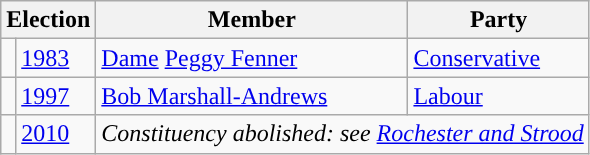<table class="wikitable">
<tr>
<th colspan="2">Election</th>
<th>Member</th>
<th>Party</th>
</tr>
<tr>
<td style="color:inherit;background-color: "></td>
<td><a href='#'>1983</a></td>
<td><a href='#'>Dame</a> <a href='#'>Peggy Fenner</a></td>
<td><a href='#'>Conservative</a></td>
</tr>
<tr>
<td style="color:inherit;background-color: "></td>
<td><a href='#'>1997</a></td>
<td><a href='#'>Bob Marshall-Andrews</a></td>
<td><a href='#'>Labour</a></td>
</tr>
<tr>
<td></td>
<td><a href='#'>2010</a></td>
<td colspan="2"><em>Constituency abolished: see <a href='#'>Rochester and Strood</a></em></td>
</tr>
</table>
